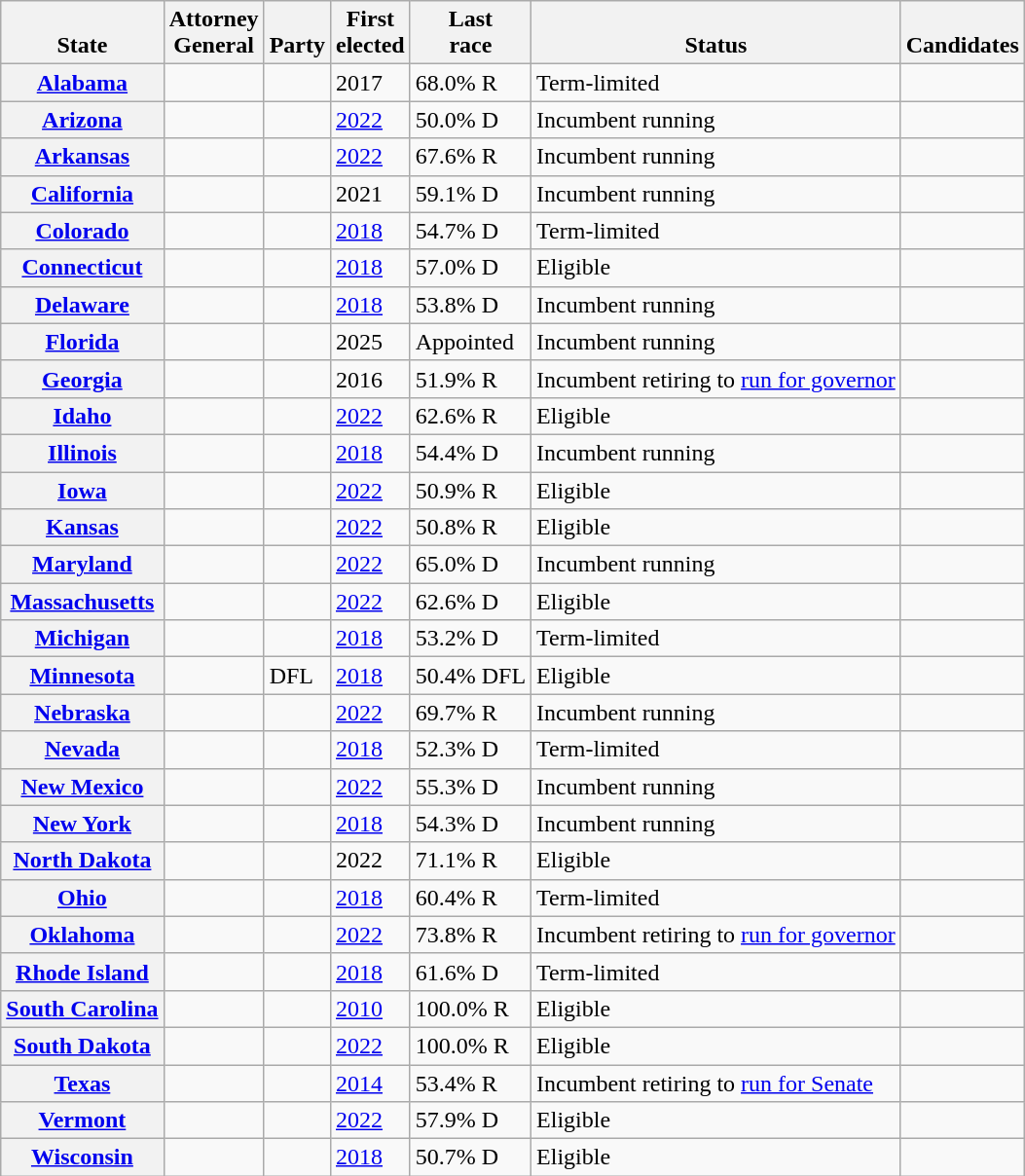<table class="wikitable sortable">
<tr valign=bottom>
<th>State</th>
<th>Attorney<br>General</th>
<th>Party</th>
<th>First<br>elected</th>
<th>Last<br>race</th>
<th>Status</th>
<th>Candidates</th>
</tr>
<tr>
<th><a href='#'>Alabama</a></th>
<td></td>
<td></td>
<td>2017</td>
<td>68.0% R</td>
<td>Term-limited</td>
<td nowrap></td>
</tr>
<tr>
<th><a href='#'>Arizona</a></th>
<td></td>
<td></td>
<td><a href='#'>2022</a></td>
<td>50.0% D</td>
<td>Incumbent running</td>
<td nowrap></td>
</tr>
<tr>
<th><a href='#'>Arkansas</a></th>
<td></td>
<td></td>
<td><a href='#'>2022</a></td>
<td>67.6% R</td>
<td>Incumbent running</td>
<td nowrap></td>
</tr>
<tr>
<th><a href='#'>California</a></th>
<td></td>
<td></td>
<td>2021</td>
<td>59.1% D</td>
<td>Incumbent running</td>
<td nowrap></td>
</tr>
<tr>
<th><a href='#'>Colorado</a></th>
<td></td>
<td></td>
<td><a href='#'>2018</a></td>
<td>54.7% D</td>
<td>Term-limited</td>
<td nowrap></td>
</tr>
<tr>
<th><a href='#'>Connecticut</a></th>
<td></td>
<td></td>
<td><a href='#'>2018</a></td>
<td>57.0% D</td>
<td>Eligible</td>
<td nowrap></td>
</tr>
<tr>
<th><a href='#'>Delaware</a></th>
<td></td>
<td></td>
<td><a href='#'>2018</a></td>
<td>53.8% D</td>
<td>Incumbent running</td>
<td nowrap></td>
</tr>
<tr>
<th><a href='#'>Florida</a></th>
<td></td>
<td></td>
<td>2025</td>
<td>Appointed</td>
<td>Incumbent running</td>
<td nowrap></td>
</tr>
<tr>
<th><a href='#'>Georgia</a></th>
<td></td>
<td></td>
<td>2016</td>
<td>51.9% R</td>
<td>Incumbent retiring to <a href='#'>run for governor</a></td>
<td nowrap></td>
</tr>
<tr>
<th><a href='#'>Idaho</a></th>
<td></td>
<td></td>
<td><a href='#'>2022</a></td>
<td>62.6% R</td>
<td>Eligible</td>
<td nowrap></td>
</tr>
<tr>
<th><a href='#'>Illinois</a></th>
<td></td>
<td></td>
<td><a href='#'>2018</a></td>
<td>54.4% D</td>
<td>Incumbent running</td>
<td nowrap></td>
</tr>
<tr>
<th><a href='#'>Iowa</a></th>
<td></td>
<td></td>
<td><a href='#'>2022</a></td>
<td>50.9% R</td>
<td>Eligible</td>
<td nowrap></td>
</tr>
<tr>
<th><a href='#'>Kansas</a></th>
<td></td>
<td></td>
<td><a href='#'>2022</a></td>
<td>50.8% R</td>
<td>Eligible</td>
<td nowrap></td>
</tr>
<tr>
<th><a href='#'>Maryland</a></th>
<td></td>
<td></td>
<td><a href='#'>2022</a></td>
<td>65.0% D</td>
<td>Incumbent running</td>
<td nowrap></td>
</tr>
<tr>
<th><a href='#'>Massachusetts</a></th>
<td></td>
<td></td>
<td><a href='#'>2022</a></td>
<td>62.6% D</td>
<td>Eligible</td>
<td nowrap></td>
</tr>
<tr>
<th><a href='#'>Michigan</a></th>
<td></td>
<td></td>
<td><a href='#'>2018</a></td>
<td>53.2% D</td>
<td>Term-limited</td>
<td nowrap></td>
</tr>
<tr>
<th><a href='#'>Minnesota</a></th>
<td></td>
<td>DFL</td>
<td><a href='#'>2018</a></td>
<td>50.4% DFL</td>
<td>Eligible</td>
<td nowrap></td>
</tr>
<tr>
<th><a href='#'>Nebraska</a></th>
<td></td>
<td></td>
<td><a href='#'>2022</a></td>
<td>69.7% R</td>
<td>Incumbent running</td>
<td nowrap></td>
</tr>
<tr>
<th><a href='#'>Nevada</a></th>
<td></td>
<td></td>
<td><a href='#'>2018</a></td>
<td>52.3% D</td>
<td>Term-limited</td>
<td nowrap></td>
</tr>
<tr>
<th><a href='#'>New Mexico</a></th>
<td></td>
<td></td>
<td><a href='#'>2022</a></td>
<td>55.3% D</td>
<td>Incumbent running</td>
<td nowrap></td>
</tr>
<tr>
<th><a href='#'>New York</a></th>
<td></td>
<td></td>
<td><a href='#'>2018</a></td>
<td>54.3% D</td>
<td>Incumbent running</td>
<td nowrap></td>
</tr>
<tr>
<th><a href='#'>North Dakota</a></th>
<td></td>
<td></td>
<td>2022</td>
<td>71.1% R</td>
<td>Eligible</td>
<td nowrap></td>
</tr>
<tr>
<th><a href='#'>Ohio</a></th>
<td></td>
<td></td>
<td><a href='#'>2018</a></td>
<td>60.4% R</td>
<td>Term-limited</td>
<td nowrap></td>
</tr>
<tr>
<th><a href='#'>Oklahoma</a></th>
<td></td>
<td></td>
<td><a href='#'>2022</a></td>
<td>73.8% R</td>
<td>Incumbent retiring to <a href='#'>run for governor</a></td>
<td nowrap></td>
</tr>
<tr>
<th><a href='#'>Rhode Island</a></th>
<td></td>
<td></td>
<td><a href='#'>2018</a></td>
<td>61.6% D</td>
<td>Term-limited</td>
<td nowrap></td>
</tr>
<tr>
<th><a href='#'>South Carolina</a></th>
<td></td>
<td></td>
<td><a href='#'>2010</a></td>
<td>100.0% R</td>
<td>Eligible</td>
<td nowrap></td>
</tr>
<tr>
<th><a href='#'>South Dakota</a></th>
<td></td>
<td></td>
<td><a href='#'>2022</a></td>
<td>100.0% R</td>
<td>Eligible</td>
<td nowrap></td>
</tr>
<tr>
<th><a href='#'>Texas</a></th>
<td></td>
<td></td>
<td><a href='#'>2014</a></td>
<td>53.4% R</td>
<td>Incumbent retiring to <a href='#'>run for Senate</a></td>
<td nowrap></td>
</tr>
<tr>
<th><a href='#'>Vermont</a></th>
<td></td>
<td></td>
<td><a href='#'>2022</a></td>
<td>57.9% D</td>
<td>Eligible</td>
<td nowrap></td>
</tr>
<tr>
<th><a href='#'>Wisconsin</a></th>
<td></td>
<td></td>
<td><a href='#'>2018</a></td>
<td>50.7% D</td>
<td>Eligible</td>
<td nowrap></td>
</tr>
</table>
